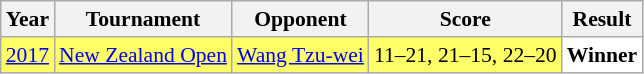<table class="sortable wikitable" style="font-size: 90%;">
<tr>
<th>Year</th>
<th>Tournament</th>
<th>Opponent</th>
<th>Score</th>
<th>Result</th>
</tr>
<tr style="background:#FFFF67">
<td align="center"><a href='#'>2017</a></td>
<td align="left"><a href='#'>New Zealand Open</a></td>
<td align="left"> <a href='#'>Wang Tzu-wei</a></td>
<td align="left">11–21, 21–15, 22–20</td>
<td style="text-align:left; background:white"> <strong>Winner</strong></td>
</tr>
</table>
